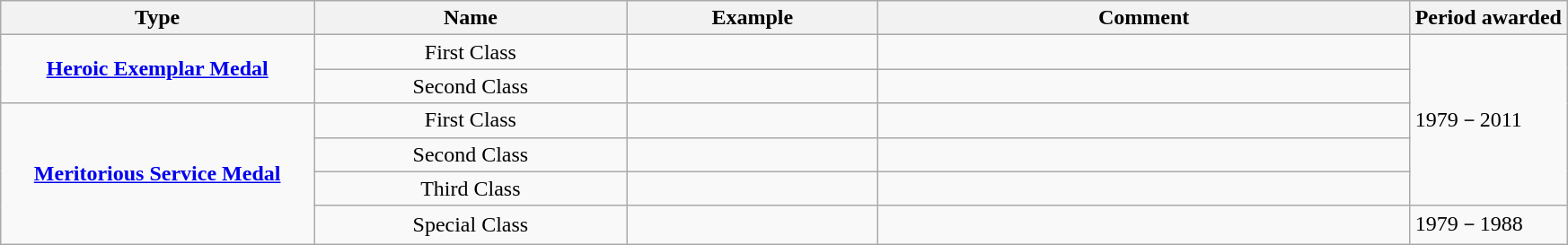<table class="wikitable">
<tr>
<th width="20%">Type</th>
<th width="20%">Name</th>
<th width="16%">Example</th>
<th>Comment</th>
<th width="10%">Period awarded</th>
</tr>
<tr>
<td rowspan=2 style="text-align: center;"><strong><a href='#'>Heroic Exemplar Medal</a></strong></td>
<td style="text-align: center;">First Class</td>
<td></td>
<td></td>
<td rowspan=5>1979－2011</td>
</tr>
<tr>
<td style="text-align: center;">Second Class</td>
<td></td>
<td></td>
</tr>
<tr>
<td rowspan=4 style="text-align: center;"><strong><a href='#'>Meritorious Service Medal</a></strong></td>
<td style="text-align: center;">First Class</td>
<td></td>
<td></td>
</tr>
<tr>
<td style="text-align: center;">Second Class</td>
<td></td>
<td></td>
</tr>
<tr>
<td style="text-align: center;">Third Class</td>
<td></td>
<td></td>
</tr>
<tr>
<td style="text-align: center;">Special Class</td>
<td></td>
<td></td>
<td>1979－1988</td>
</tr>
</table>
